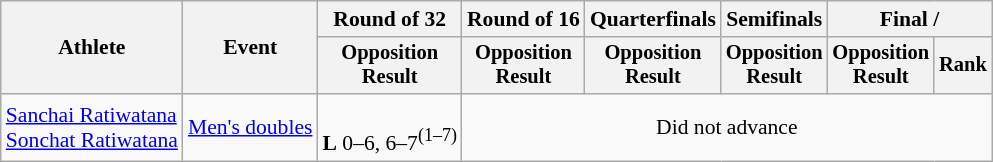<table class="wikitable" style="font-size:90%;">
<tr>
<th rowspan=2>Athlete</th>
<th rowspan=2>Event</th>
<th>Round of 32</th>
<th>Round of 16</th>
<th>Quarterfinals</th>
<th>Semifinals</th>
<th colspan=2>Final / </th>
</tr>
<tr style="font-size:95%">
<th>Opposition<br>Result</th>
<th>Opposition<br>Result</th>
<th>Opposition<br>Result</th>
<th>Opposition<br>Result</th>
<th>Opposition<br>Result</th>
<th>Rank</th>
</tr>
<tr align=center>
<td align=left><a href='#'>Sanchai Ratiwatana</a><br><a href='#'>Sonchat Ratiwatana</a></td>
<td align=left><a href='#'>Men's doubles</a></td>
<td><br><strong>L</strong> 0–6, 6–7<sup>(1–7)</sup></td>
<td colspan=5>Did not advance</td>
</tr>
</table>
